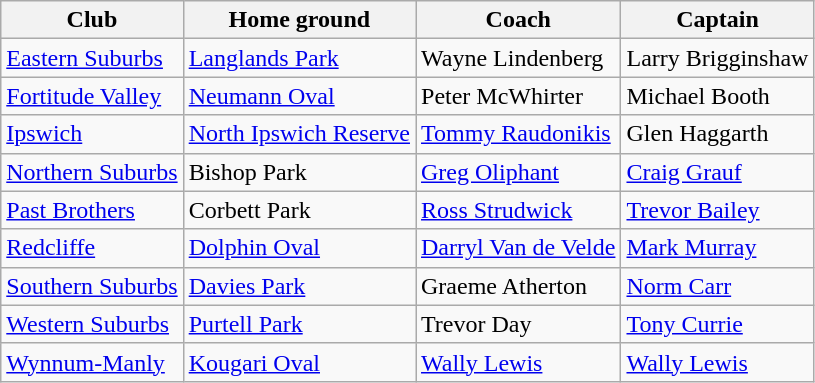<table class="wikitable sortable">
<tr>
<th>Club</th>
<th>Home ground</th>
<th>Coach</th>
<th>Captain</th>
</tr>
<tr>
<td> <a href='#'>Eastern Suburbs</a></td>
<td><a href='#'>Langlands Park</a></td>
<td>Wayne Lindenberg</td>
<td>Larry Brigginshaw</td>
</tr>
<tr>
<td> <a href='#'>Fortitude Valley</a></td>
<td><a href='#'>Neumann Oval</a></td>
<td>Peter McWhirter</td>
<td>Michael Booth</td>
</tr>
<tr>
<td> <a href='#'>Ipswich</a></td>
<td><a href='#'>North Ipswich Reserve</a></td>
<td><a href='#'>Tommy Raudonikis</a></td>
<td>Glen Haggarth</td>
</tr>
<tr>
<td> <a href='#'>Northern Suburbs</a></td>
<td>Bishop Park</td>
<td><a href='#'>Greg Oliphant</a></td>
<td><a href='#'>Craig Grauf</a></td>
</tr>
<tr>
<td> <a href='#'>Past Brothers</a></td>
<td>Corbett Park</td>
<td><a href='#'>Ross Strudwick</a></td>
<td><a href='#'>Trevor Bailey</a></td>
</tr>
<tr>
<td> <a href='#'>Redcliffe</a></td>
<td><a href='#'>Dolphin Oval</a></td>
<td><a href='#'>Darryl Van de Velde</a></td>
<td><a href='#'>Mark Murray</a></td>
</tr>
<tr>
<td> <a href='#'>Southern Suburbs</a></td>
<td><a href='#'>Davies Park</a></td>
<td>Graeme Atherton</td>
<td><a href='#'>Norm Carr</a></td>
</tr>
<tr>
<td> <a href='#'>Western Suburbs</a></td>
<td><a href='#'>Purtell Park</a></td>
<td>Trevor Day</td>
<td><a href='#'>Tony Currie</a></td>
</tr>
<tr>
<td> <a href='#'>Wynnum-Manly</a></td>
<td><a href='#'>Kougari Oval</a></td>
<td><a href='#'>Wally Lewis</a></td>
<td><a href='#'>Wally Lewis</a></td>
</tr>
</table>
